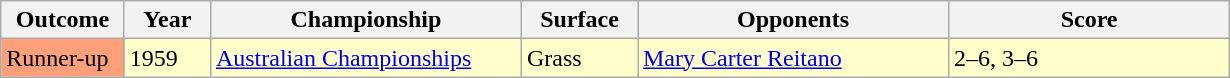<table class="sortable wikitable">
<tr>
<th style="width:75px">Outcome</th>
<th style="width:50px">Year</th>
<th style="width:200px">Championship</th>
<th style="width:70px">Surface</th>
<th style="width:200px">Opponents</th>
<th style="width:180px" class="unsortable">Score</th>
</tr>
<tr style="background:#ffffcc">
<td style="background:#ffa07a">Runner-up</td>
<td>1959</td>
<td><a href='#'>Australian Championships</a></td>
<td>Grass</td>
<td> <a href='#'>Mary Carter Reitano</a></td>
<td>2–6, 3–6</td>
</tr>
</table>
